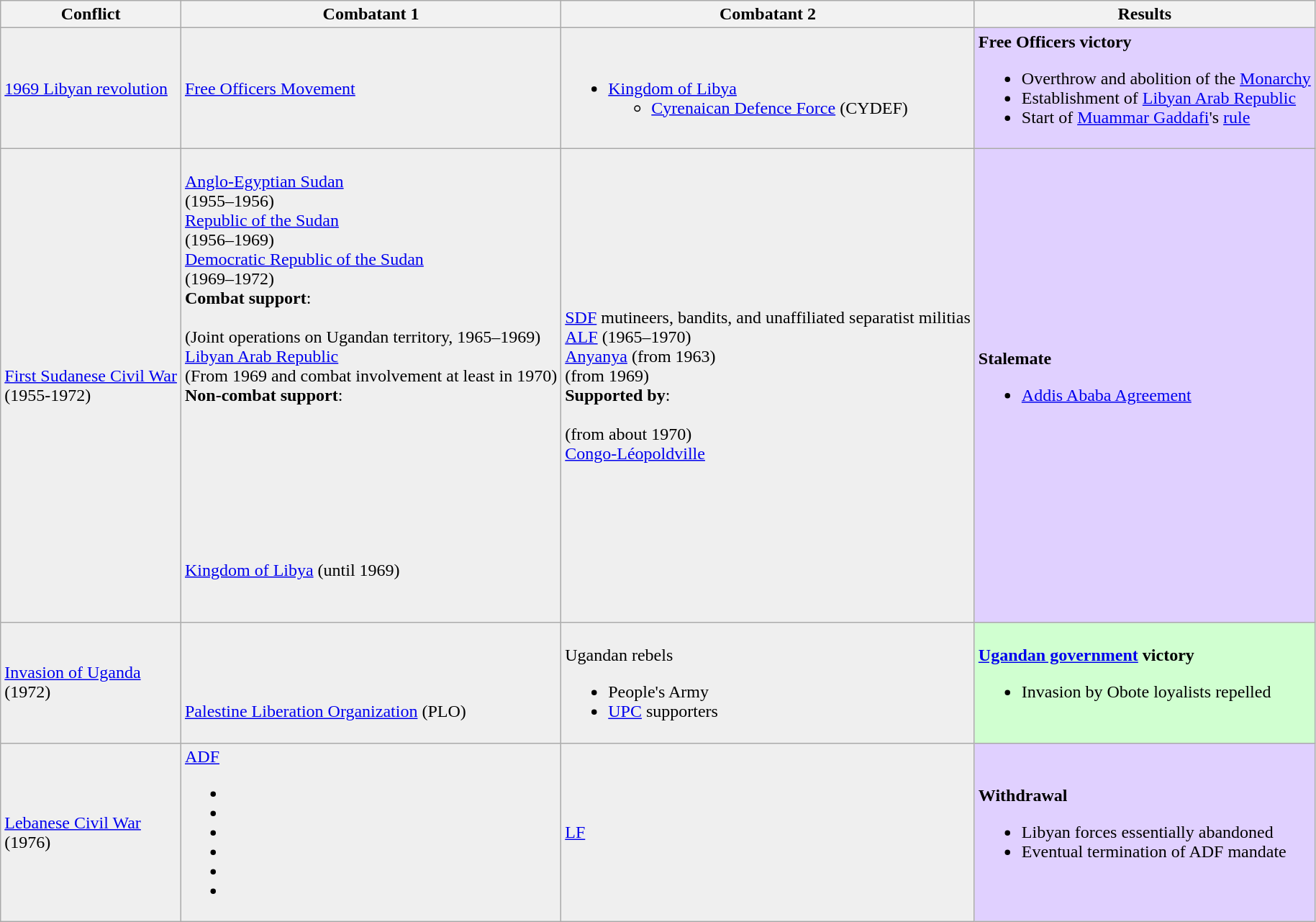<table class="wikitable">
<tr>
<th rowspan="1">Conflict</th>
<th rowspan="1">Combatant 1</th>
<th rowspan="1">Combatant 2</th>
<th rowspan="1">Results</th>
</tr>
<tr>
<td style="background:#efefef"><a href='#'>1969 Libyan revolution</a></td>
<td style="background:#efefef"> <a href='#'>Free Officers Movement</a></td>
<td style="background:#efefef"><br><ul><li> <a href='#'>Kingdom of Libya</a><ul><li> <a href='#'>Cyrenaican Defence Force</a> (CYDEF)</li></ul></li></ul></td>
<td style="background:#E0D0FF"><strong>Free Officers victory</strong><br><ul><li>Overthrow and abolition of the <a href='#'>Monarchy</a></li><li>Establishment of <a href='#'>Libyan Arab Republic</a></li><li>Start of <a href='#'>Muammar Gaddafi</a>'s <a href='#'>rule</a></li></ul></td>
</tr>
<tr>
<td style="background:#efefef"><a href='#'>First Sudanese Civil War</a><br>(1955-1972)</td>
<td style="background:#efefef"><br> <a href='#'>Anglo-Egyptian Sudan</a><br>(1955–1956)<br> <a href='#'>Republic of the Sudan</a><br>(1956–1969)<br> <a href='#'>Democratic Republic of the Sudan</a><br>(1969–1972)<br><strong>Combat support</strong>:<br><br>(Joint operations on Ugandan territory, 1965–1969)<br> <a href='#'>Libyan Arab Republic</a><br>(From 1969 and combat involvement at least in 1970)<br><strong>Non-combat support</strong>:<br><br><br><br><br><br><br><br><br> <a href='#'>Kingdom of Libya</a> (until 1969)<br><br><br></td>
<td style="background:#efefef"><br> <a href='#'>SDF</a> mutineers, bandits, and unaffiliated separatist militias<br> <a href='#'>ALF</a> (1965–1970)<br> <a href='#'>Anyanya</a> (from 1963)<br> (from 1969) <br><strong>Supported by</strong>:<br><br> (from about 1970)<br> <a href='#'>Congo-Léopoldville</a><br><br></td>
<td style="background:#E0D0FF"><strong>Stalemate</strong><br><ul><li><a href='#'>Addis Ababa Agreement</a></li></ul></td>
</tr>
<tr>
<td style="background:#efefef"><a href='#'>Invasion of Uganda</a><br>(1972)</td>
<td style="background:#efefef"><br><br><br> <a href='#'>Palestine Liberation Organization</a> (PLO)</td>
<td style="background:#efefef"><br> Ugandan rebels<ul><li>People's Army</li><li><a href='#'>UPC</a> supporters</li></ul></td>
<td style="background:#D0FFD0"><strong><a href='#'>Ugandan government</a> victory</strong><br><ul><li>Invasion by Obote loyalists repelled</li></ul></td>
</tr>
<tr>
<td style="background:#efefef"><a href='#'>Lebanese Civil War</a><br>(1976)</td>
<td style="background:#efefef"> <a href='#'>ADF</a><br><ul><li></li><li></li><li></li><li></li><li></li><li></li></ul></td>
<td style="background:#efefef"> <a href='#'>LF</a></td>
<td style="background:#E0D0FF"><strong>Withdrawal</strong><br><ul><li>Libyan forces essentially abandoned</li><li>Eventual termination of ADF mandate</li></ul></td>
</tr>
</table>
